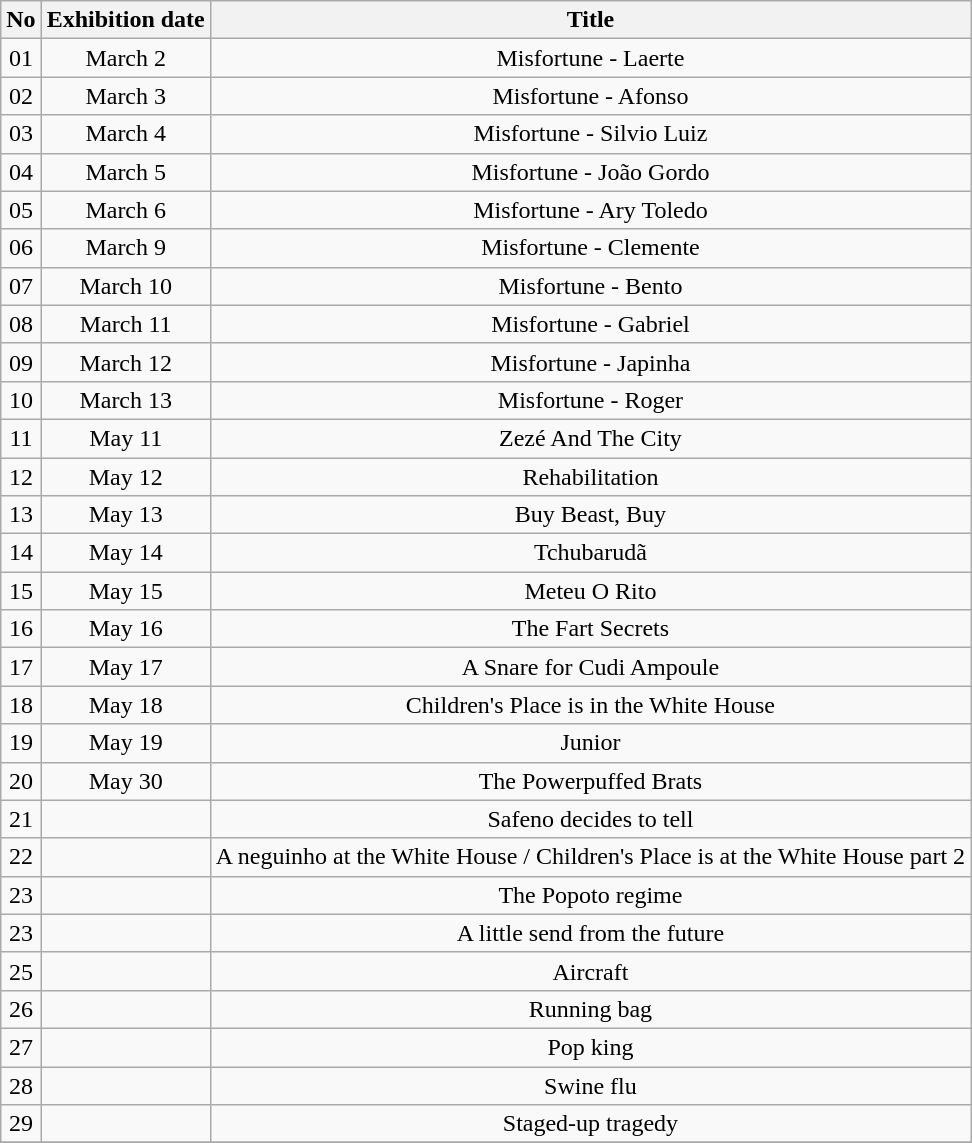<table class="wikitable">
<tr>
<th>No</th>
<th>Exhibition date</th>
<th>Title</th>
</tr>
<tr align="center">
<td>01</td>
<td>March 2</td>
<td>Misfortune - Laerte</td>
</tr>
<tr align="center">
<td>02</td>
<td>March 3</td>
<td>Misfortune - Afonso</td>
</tr>
<tr align="center">
<td>03</td>
<td>March 4</td>
<td>Misfortune - Silvio Luiz</td>
</tr>
<tr align="center">
<td>04</td>
<td>March 5</td>
<td>Misfortune - João Gordo</td>
</tr>
<tr align="center">
<td>05</td>
<td>March 6</td>
<td>Misfortune - Ary Toledo</td>
</tr>
<tr align="center">
<td>06</td>
<td>March 9</td>
<td>Misfortune - Clemente</td>
</tr>
<tr align="center">
<td>07</td>
<td>March 10</td>
<td>Misfortune - Bento</td>
</tr>
<tr align="center">
<td>08</td>
<td>March 11</td>
<td>Misfortune - Gabriel</td>
</tr>
<tr align="center">
<td>09</td>
<td>March 12</td>
<td>Misfortune - Japinha</td>
</tr>
<tr align="center">
<td>10</td>
<td>March 13</td>
<td>Misfortune - Roger</td>
</tr>
<tr align="center">
<td>11</td>
<td>May 11</td>
<td>Zezé And The City</td>
</tr>
<tr align="center">
<td>12</td>
<td>May 12</td>
<td>Rehabilitation</td>
</tr>
<tr align="center">
<td>13</td>
<td>May 13</td>
<td>Buy Beast, Buy</td>
</tr>
<tr align="center">
<td>14</td>
<td>May 14</td>
<td>Tchubarudã</td>
</tr>
<tr align="center">
<td>15</td>
<td>May 15</td>
<td>Meteu O Rito</td>
</tr>
<tr align="center">
<td>16</td>
<td>May 16</td>
<td>The Fart Secrets</td>
</tr>
<tr align="center">
<td>17</td>
<td>May 17</td>
<td>A Snare for Cudi Ampoule</td>
</tr>
<tr align="center">
<td>18</td>
<td>May 18</td>
<td>Children's Place is in the White House</td>
</tr>
<tr align="center">
<td>19</td>
<td>May 19</td>
<td>Junior</td>
</tr>
<tr align="center">
<td>20</td>
<td>May 30</td>
<td>The Powerpuffed Brats</td>
</tr>
<tr align="center">
<td>21</td>
<td></td>
<td>Safeno decides to tell</td>
</tr>
<tr align="center">
<td>22</td>
<td></td>
<td>A neguinho at the White House / Children's Place is at the White House part 2</td>
</tr>
<tr align="center">
<td>23</td>
<td></td>
<td>The Popoto regime</td>
</tr>
<tr align="center">
<td>23</td>
<td></td>
<td>A little send from the future</td>
</tr>
<tr align="center">
<td>25</td>
<td></td>
<td>Aircraft</td>
</tr>
<tr align="center">
<td>26</td>
<td></td>
<td>Running bag</td>
</tr>
<tr align="center">
<td>27</td>
<td></td>
<td>Pop king</td>
</tr>
<tr align="center">
<td>28</td>
<td></td>
<td>Swine flu</td>
</tr>
<tr align="center">
<td>29</td>
<td></td>
<td>Staged-up tragedy</td>
</tr>
<tr align="center">
</tr>
</table>
